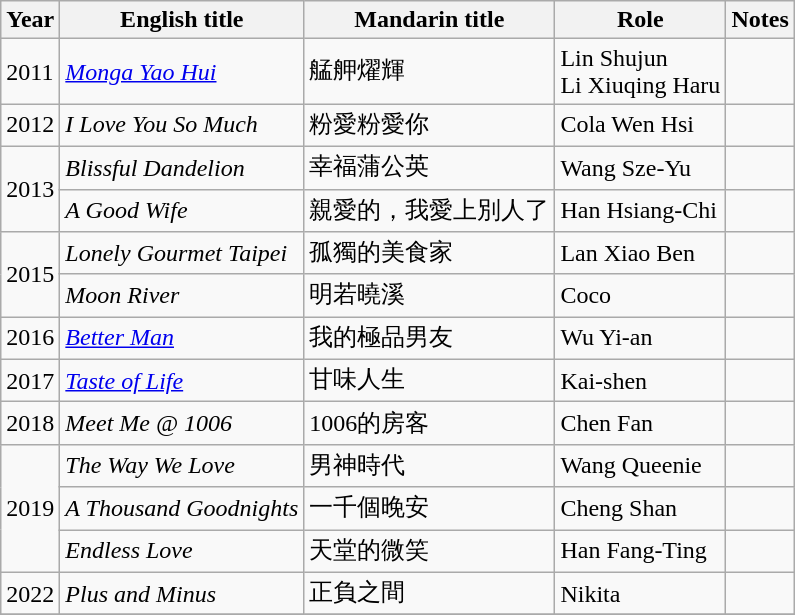<table class="wikitable sortable">
<tr>
<th>Year</th>
<th>English title</th>
<th>Mandarin title</th>
<th>Role</th>
<th class="unsortable">Notes</th>
</tr>
<tr>
<td>2011</td>
<td><em><a href='#'>Monga Yao Hui</a></em></td>
<td>艋舺燿輝</td>
<td>Lin Shujun<br>Li Xiuqing
Haru</td>
<td></td>
</tr>
<tr>
<td>2012</td>
<td><em>I Love You So Much</em></td>
<td>粉愛粉愛你</td>
<td>Cola Wen Hsi</td>
<td></td>
</tr>
<tr>
<td rowspan="2">2013</td>
<td><em>Blissful Dandelion</em></td>
<td>幸福蒲公英</td>
<td>Wang Sze-Yu</td>
<td></td>
</tr>
<tr>
<td><em>A Good Wife</em></td>
<td>親愛的，我愛上別人了</td>
<td>Han Hsiang-Chi</td>
<td></td>
</tr>
<tr>
<td rowspan="2">2015</td>
<td><em>Lonely Gourmet Taipei</em></td>
<td>孤獨的美食家</td>
<td>Lan Xiao Ben</td>
<td></td>
</tr>
<tr>
<td><em>Moon River</em></td>
<td>明若曉溪</td>
<td>Coco</td>
<td></td>
</tr>
<tr>
<td>2016</td>
<td><em><a href='#'>Better Man</a></em></td>
<td>我的極品男友</td>
<td>Wu Yi-an</td>
<td></td>
</tr>
<tr>
<td>2017</td>
<td><em><a href='#'>Taste of Life</a></em></td>
<td>甘味人生</td>
<td>Kai-shen</td>
<td></td>
</tr>
<tr>
<td>2018</td>
<td><em>Meet Me @ 1006</em></td>
<td>1006的房客</td>
<td>Chen Fan</td>
<td></td>
</tr>
<tr>
<td rowspan="3">2019</td>
<td><em>The Way We Love</em></td>
<td>男神時代</td>
<td>Wang Queenie</td>
<td></td>
</tr>
<tr>
<td><em>A Thousand Goodnights</em></td>
<td>一千個晚安</td>
<td>Cheng Shan</td>
<td></td>
</tr>
<tr>
<td><em>Endless Love</em></td>
<td>天堂的微笑</td>
<td>Han Fang-Ting</td>
<td></td>
</tr>
<tr>
<td>2022</td>
<td><em>Plus and Minus</em></td>
<td>正負之間</td>
<td>Nikita</td>
<td></td>
</tr>
<tr>
</tr>
</table>
